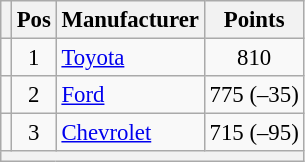<table class="wikitable" style="font-size: 95%">
<tr>
<th></th>
<th>Pos</th>
<th>Manufacturer</th>
<th>Points</th>
</tr>
<tr>
<td align="left"></td>
<td style="text-align:center;">1</td>
<td><a href='#'>Toyota</a></td>
<td style="text-align:center;">810</td>
</tr>
<tr>
<td align="left"></td>
<td style="text-align:center;">2</td>
<td><a href='#'>Ford</a></td>
<td style="text-align:center;">775 (–35)</td>
</tr>
<tr>
<td align="left"></td>
<td style="text-align:center;">3</td>
<td><a href='#'>Chevrolet</a></td>
<td style="text-align:center;">715 (–95)</td>
</tr>
<tr class="sortbottom">
<th colspan="9"></th>
</tr>
</table>
